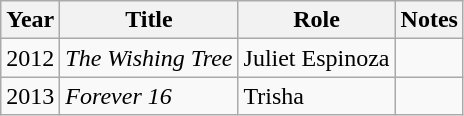<table class="wikitable">
<tr>
<th>Year</th>
<th>Title</th>
<th>Role</th>
<th>Notes</th>
</tr>
<tr>
<td>2012</td>
<td><em>The Wishing Tree</em></td>
<td>Juliet Espinoza</td>
<td></td>
</tr>
<tr>
<td>2013</td>
<td><em>Forever 16</em></td>
<td>Trisha</td>
<td></td>
</tr>
</table>
